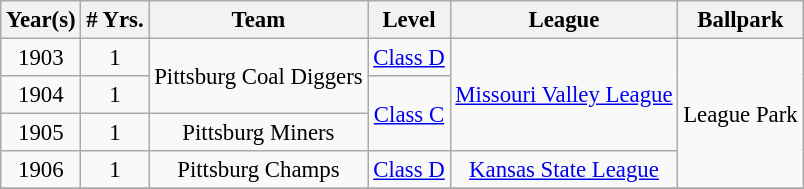<table class="wikitable" style="text-align:center; font-size: 95%;">
<tr>
<th>Year(s)</th>
<th># Yrs.</th>
<th>Team</th>
<th>Level</th>
<th>League</th>
<th>Ballpark</th>
</tr>
<tr>
<td>1903</td>
<td>1</td>
<td rowspan=2>Pittsburg Coal Diggers</td>
<td><a href='#'>Class D</a></td>
<td rowspan=3><a href='#'>Missouri Valley League</a></td>
<td rowspan=4>League Park</td>
</tr>
<tr>
<td>1904</td>
<td>1</td>
<td rowspan=2><a href='#'>Class C</a></td>
</tr>
<tr>
<td>1905</td>
<td>1</td>
<td>Pittsburg Miners</td>
</tr>
<tr>
<td>1906</td>
<td>1</td>
<td>Pittsburg Champs</td>
<td><a href='#'>Class D</a></td>
<td><a href='#'>Kansas State League</a></td>
</tr>
<tr>
</tr>
</table>
